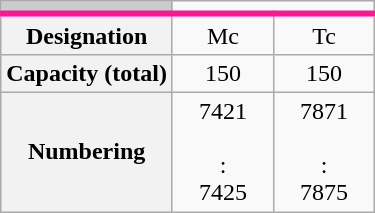<table class="wikitable" style="text-align:center">
<tr style="border-bottom: 4px solid deeppink">
<td style="background:#ccc"></td>
<td colspan="2"> </td>
</tr>
<tr>
<th>Designation</th>
<td width="60">Mc</td>
<td width="60">Tc</td>
</tr>
<tr>
<th>Capacity (total)</th>
<td>150</td>
<td>150</td>
</tr>
<tr>
<th>Numbering</th>
<td>7421<br><br>:<br>
7425</td>
<td>7871<br><br>:<br>
7875</td>
</tr>
</table>
